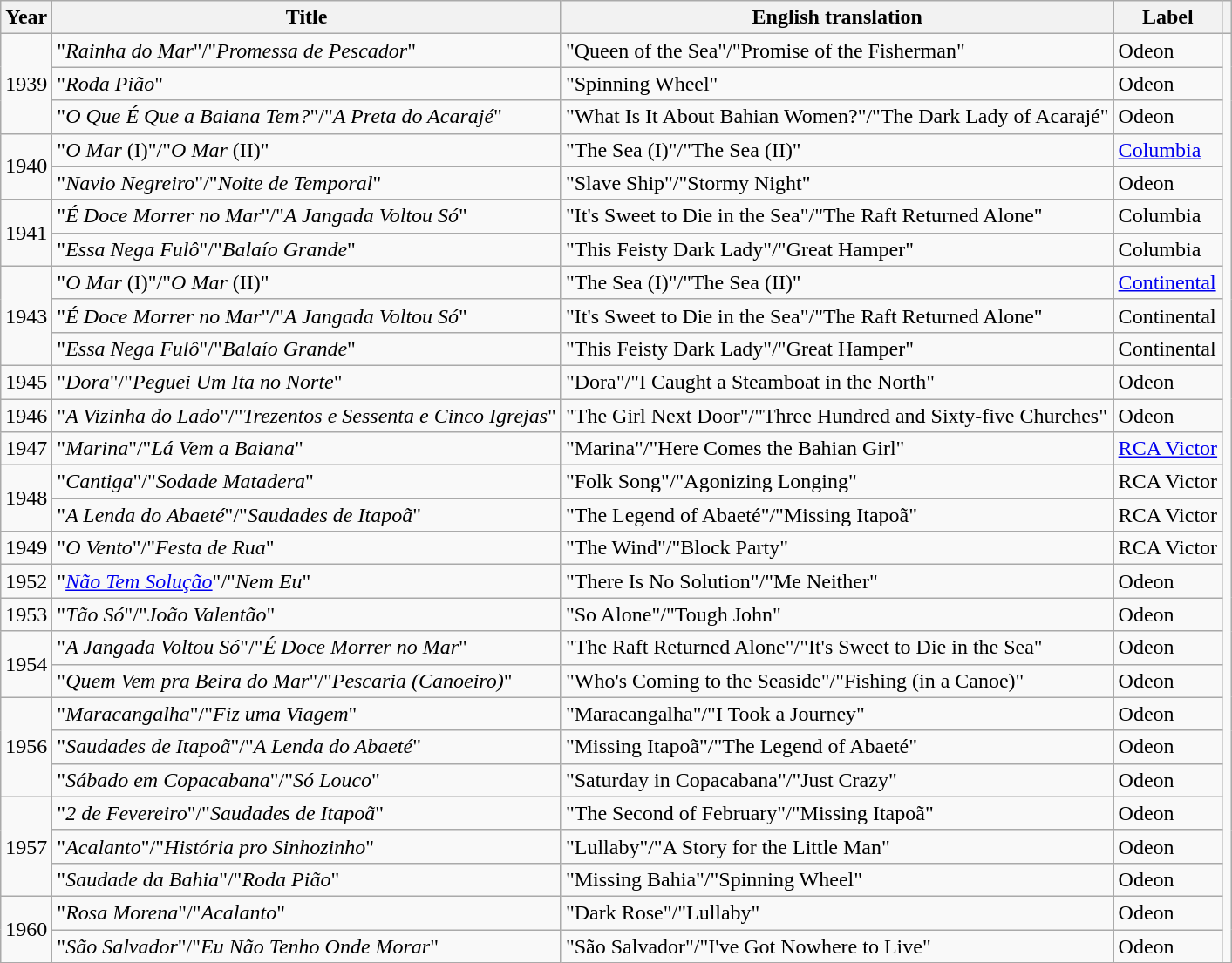<table class="wikitable sortable">
<tr>
<th>Year</th>
<th>Title</th>
<th>English translation</th>
<th>Label</th>
<th rowspan="1"  style="text-align: center;" class="unsortable"></th>
</tr>
<tr>
<td rowspan="3">1939</td>
<td>"<em>Rainha do Mar</em>"/"<em>Promessa de Pescador</em>"</td>
<td>"Queen of the Sea"/"Promise of the Fisherman"</td>
<td>Odeon</td>
<td rowspan="28" style="text-align: center;"></td>
</tr>
<tr>
<td>"<em>Roda Pião</em>"</td>
<td>"Spinning Wheel"</td>
<td>Odeon</td>
</tr>
<tr>
<td>"<em>O Que É Que a Baiana Tem?</em>"/"<em>A Preta do Acarajé</em>"</td>
<td>"What Is It About Bahian Women?"/"The Dark Lady of Acarajé"</td>
<td>Odeon</td>
</tr>
<tr>
<td rowspan="2">1940</td>
<td>"<em>O Mar</em> (I)"/"<em>O Mar</em> (II)"</td>
<td>"The Sea (I)"/"The Sea (II)"</td>
<td><a href='#'>Columbia</a></td>
</tr>
<tr>
<td>"<em>Navio Negreiro</em>"/"<em>Noite de Temporal</em>"</td>
<td>"Slave Ship"/"Stormy Night"</td>
<td>Odeon</td>
</tr>
<tr>
<td rowspan="2">1941</td>
<td>"<em>É Doce Morrer no Mar</em>"/"<em>A Jangada Voltou Só</em>"</td>
<td>"It's Sweet to Die in the Sea"/"The Raft Returned Alone"</td>
<td>Columbia</td>
</tr>
<tr>
<td>"<em>Essa Nega Fulô</em>"/"<em>Balaío Grande</em>"</td>
<td>"This Feisty Dark Lady"/"Great Hamper"</td>
<td>Columbia</td>
</tr>
<tr>
<td rowspan="3">1943</td>
<td>"<em>O Mar</em> (I)"/"<em>O Mar</em> (II)"</td>
<td>"The Sea (I)"/"The Sea (II)"</td>
<td><a href='#'>Continental</a></td>
</tr>
<tr>
<td>"<em>É Doce Morrer no Mar</em>"/"<em>A Jangada Voltou Só</em>"</td>
<td>"It's Sweet to Die in the Sea"/"The Raft Returned Alone"</td>
<td>Continental</td>
</tr>
<tr>
<td>"<em>Essa Nega Fulô</em>"/"<em>Balaío Grande</em>"</td>
<td>"This Feisty Dark Lady"/"Great Hamper"</td>
<td>Continental</td>
</tr>
<tr>
<td>1945</td>
<td>"<em>Dora</em>"/"<em>Peguei Um Ita no Norte</em>"</td>
<td>"Dora"/"I Caught a Steamboat in the North"</td>
<td>Odeon</td>
</tr>
<tr>
<td>1946</td>
<td>"<em>A Vizinha do Lado</em>"/"<em>Trezentos e Sessenta e Cinco Igrejas</em>"</td>
<td>"The Girl Next Door"/"Three Hundred and Sixty-five Churches"</td>
<td>Odeon</td>
</tr>
<tr>
<td>1947</td>
<td>"<em>Marina</em>"/"<em>Lá Vem a Baiana</em>"</td>
<td>"Marina"/"Here Comes the Bahian Girl"</td>
<td><a href='#'>RCA Victor</a></td>
</tr>
<tr>
<td rowspan="2">1948</td>
<td>"<em>Cantiga</em>"/"<em>Sodade Matadera</em>"</td>
<td>"Folk Song"/"Agonizing Longing"</td>
<td>RCA Victor</td>
</tr>
<tr>
<td>"<em>A Lenda do Abaeté</em>"/"<em>Saudades de Itapoã</em>"</td>
<td>"The Legend of Abaeté"/"Missing Itapoã"</td>
<td>RCA Victor</td>
</tr>
<tr>
<td>1949</td>
<td>"<em>O Vento</em>"/"<em>Festa de Rua</em>"</td>
<td>"The Wind"/"Block Party"</td>
<td>RCA Victor</td>
</tr>
<tr>
<td>1952</td>
<td>"<em><a href='#'>Não Tem Solução</a></em>"/"<em>Nem Eu</em>"</td>
<td>"There Is No Solution"/"Me Neither"</td>
<td>Odeon</td>
</tr>
<tr>
<td>1953</td>
<td>"<em>Tão Só</em>"/"<em>João Valentão</em>"</td>
<td>"So Alone"/"Tough John"</td>
<td>Odeon</td>
</tr>
<tr>
<td rowspan="2">1954</td>
<td>"<em>A Jangada Voltou Só</em>"/"<em>É Doce Morrer no Mar</em>"</td>
<td>"The Raft Returned Alone"/"It's Sweet to Die in the Sea"</td>
<td>Odeon</td>
</tr>
<tr>
<td>"<em>Quem Vem pra Beira do Mar</em>"/"<em>Pescaria (Canoeiro)</em>"</td>
<td>"Who's Coming to the Seaside"/"Fishing (in a Canoe)"</td>
<td>Odeon</td>
</tr>
<tr>
<td rowspan="3">1956</td>
<td>"<em>Maracangalha</em>"/"<em>Fiz uma Viagem</em>"</td>
<td>"Maracangalha"/"I Took a Journey"</td>
<td>Odeon</td>
</tr>
<tr>
<td>"<em>Saudades de Itapoã</em>"/"<em>A Lenda do Abaeté</em>"</td>
<td>"Missing Itapoã"/"The Legend of Abaeté"</td>
<td>Odeon</td>
</tr>
<tr>
<td>"<em>Sábado em Copacabana</em>"/"<em>Só Louco</em>"</td>
<td>"Saturday in Copacabana"/"Just Crazy"</td>
<td>Odeon</td>
</tr>
<tr>
<td rowspan="3">1957</td>
<td>"<em>2 de Fevereiro</em>"/"<em>Saudades de Itapoã</em>"</td>
<td>"The Second of February"/"Missing Itapoã"</td>
<td>Odeon</td>
</tr>
<tr>
<td>"<em>Acalanto</em>"/"<em>História pro Sinhozinho</em>"</td>
<td>"Lullaby"/"A Story for the Little Man"</td>
<td>Odeon</td>
</tr>
<tr>
<td>"<em>Saudade da Bahia</em>"/"<em>Roda Pião</em>"</td>
<td>"Missing Bahia"/"Spinning Wheel"</td>
<td>Odeon</td>
</tr>
<tr>
<td rowspan="2">1960</td>
<td>"<em>Rosa Morena</em>"/"<em>Acalanto</em>"</td>
<td>"Dark Rose"/"Lullaby"</td>
<td>Odeon</td>
</tr>
<tr>
<td>"<em>São Salvador</em>"/"<em>Eu Não Tenho Onde Morar</em>"</td>
<td>"São Salvador"/"I've Got Nowhere to Live"</td>
<td>Odeon</td>
</tr>
</table>
